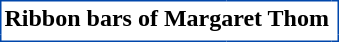<table border="0" cellpadding="2" cellspacing="0" align="center" style="margin: 1em 1em 1em 0; background:white; border: 1px #0047AB solid; border-collapse: collapse;">
<tr bgcolor="white">
<th colspan="3" align="center"><span>Ribbon bars of Margaret Thom</span></th>
</tr>
<tr>
<td></td>
<td></td>
<td></td>
<td></td>
</tr>
</table>
